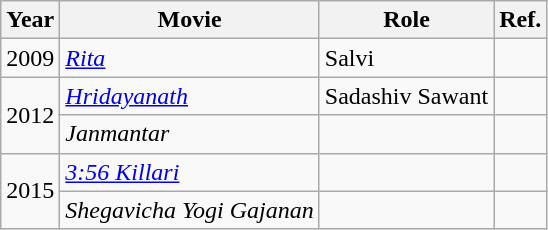<table class="wikitable">
<tr>
<th>Year</th>
<th>Movie</th>
<th>Role</th>
<th>Ref.</th>
</tr>
<tr>
<td>2009</td>
<td><em><a href='#'>Rita</a></em></td>
<td>Salvi</td>
<td></td>
</tr>
<tr>
<td rowspan="2">2012</td>
<td><em><a href='#'>Hridayanath</a></em></td>
<td>Sadashiv Sawant</td>
<td></td>
</tr>
<tr>
<td><em>Janmantar</em></td>
<td></td>
<td></td>
</tr>
<tr>
<td rowspan="2">2015</td>
<td><em><a href='#'>3:56 Killari</a></em></td>
<td></td>
<td></td>
</tr>
<tr>
<td><em>Shegavicha Yogi Gajanan</em></td>
<td></td>
<td></td>
</tr>
</table>
